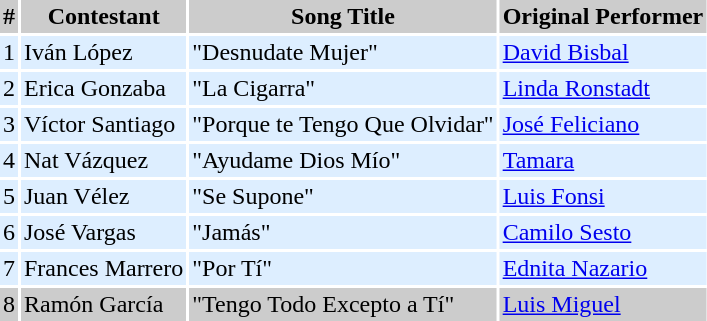<table cellpadding=2 cellspacing=2>
<tr bgcolor=#cccccc>
<th>#</th>
<th>Contestant</th>
<th>Song Title</th>
<th>Original Performer</th>
</tr>
<tr bgcolor=#DDEEFF>
<td align=center>1</td>
<td>Iván López</td>
<td>"Desnudate Mujer"</td>
<td><a href='#'>David Bisbal</a></td>
</tr>
<tr bgcolor=#DDEEFF>
<td align=center>2</td>
<td>Erica Gonzaba</td>
<td>"La Cigarra"</td>
<td><a href='#'>Linda Ronstadt</a></td>
</tr>
<tr bgcolor=#DDEEFF>
<td align=center>3</td>
<td>Víctor Santiago</td>
<td>"Porque te Tengo Que Olvidar"</td>
<td><a href='#'>José Feliciano</a></td>
</tr>
<tr bgcolor=#DDEEFF>
<td align=center>4</td>
<td>Nat Vázquez</td>
<td>"Ayudame Dios Mío"</td>
<td><a href='#'>Tamara</a></td>
</tr>
<tr bgcolor=#DDEEFF>
<td align=center>5</td>
<td>Juan Vélez</td>
<td>"Se Supone"</td>
<td><a href='#'>Luis Fonsi</a></td>
</tr>
<tr bgcolor=#DDEEFF>
<td align=center>6</td>
<td>José Vargas</td>
<td>"Jamás"</td>
<td><a href='#'>Camilo Sesto</a></td>
</tr>
<tr bgcolor=#DDEEFF>
<td align=center>7</td>
<td>Frances Marrero</td>
<td>"Por Tí"</td>
<td><a href='#'>Ednita Nazario</a></td>
</tr>
<tr bgcolor=#CCCCCC>
<td align=center>8</td>
<td>Ramón García</td>
<td>"Tengo Todo Excepto a Tí"</td>
<td><a href='#'>Luis Miguel</a></td>
</tr>
</table>
